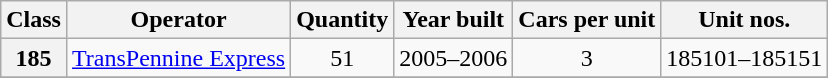<table class="wikitable">
<tr>
<th>Class</th>
<th>Operator</th>
<th>Quantity</th>
<th>Year built</th>
<th>Cars per unit</th>
<th>Unit nos.</th>
</tr>
<tr>
<th>185</th>
<td><a href='#'>TransPennine Express</a></td>
<td align=center>51</td>
<td align=center>2005–2006</td>
<td align=center>3</td>
<td>185101–185151</td>
</tr>
<tr>
</tr>
</table>
